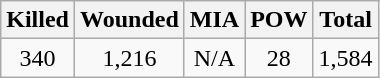<table class="wikitable" style="text-align:center">
<tr>
<th>Killed</th>
<th>Wounded</th>
<th>MIA</th>
<th>POW</th>
<th>Total</th>
</tr>
<tr>
<td>340</td>
<td>1,216</td>
<td>N/A</td>
<td>28</td>
<td>1,584</td>
</tr>
</table>
